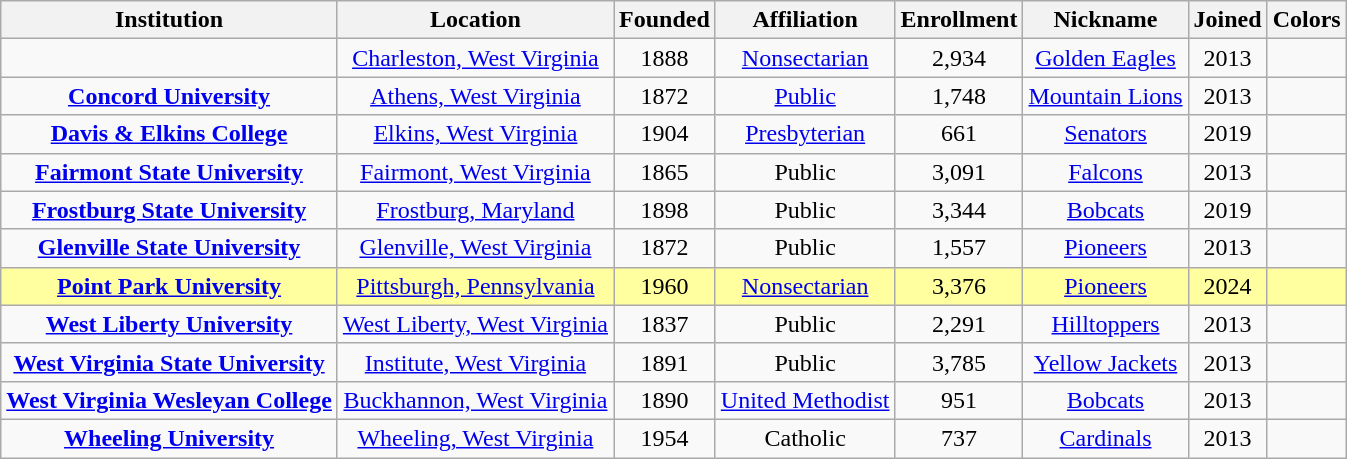<table class="wikitable sortable" style="text-align:center;">
<tr>
<th>Institution</th>
<th>Location</th>
<th>Founded</th>
<th>Affiliation</th>
<th>Enrollment</th>
<th>Nickname</th>
<th>Joined</th>
<th class="unsortable">Colors</th>
</tr>
<tr>
<td></td>
<td><a href='#'>Charleston, West Virginia</a></td>
<td>1888</td>
<td><a href='#'>Nonsectarian</a></td>
<td>2,934</td>
<td><a href='#'>Golden Eagles</a></td>
<td>2013</td>
<td> </td>
</tr>
<tr>
<td><strong><a href='#'>Concord University</a></strong></td>
<td><a href='#'>Athens, West Virginia</a></td>
<td>1872</td>
<td><a href='#'>Public</a></td>
<td>1,748</td>
<td><a href='#'>Mountain Lions</a></td>
<td>2013</td>
<td> </td>
</tr>
<tr>
<td><strong><a href='#'>Davis & Elkins College</a></strong></td>
<td><a href='#'>Elkins, West Virginia</a></td>
<td>1904</td>
<td><a href='#'>Presbyterian</a></td>
<td>661</td>
<td><a href='#'>Senators</a></td>
<td>2019</td>
<td> </td>
</tr>
<tr>
<td><strong><a href='#'>Fairmont State University</a></strong></td>
<td><a href='#'>Fairmont, West Virginia</a></td>
<td>1865</td>
<td>Public</td>
<td>3,091</td>
<td><a href='#'>Falcons</a></td>
<td>2013</td>
<td> </td>
</tr>
<tr>
<td><strong><a href='#'>Frostburg State University</a></strong></td>
<td><a href='#'>Frostburg, Maryland</a></td>
<td>1898</td>
<td>Public</td>
<td>3,344</td>
<td><a href='#'>Bobcats</a></td>
<td>2019</td>
<td>  </td>
</tr>
<tr>
<td><strong><a href='#'>Glenville State University</a></strong></td>
<td><a href='#'>Glenville, West Virginia</a></td>
<td>1872</td>
<td>Public</td>
<td>1,557</td>
<td><a href='#'>Pioneers</a></td>
<td>2013</td>
<td> </td>
</tr>
<tr bgcolor=#ffffao>
<td><strong><a href='#'>Point Park University</a></strong></td>
<td><a href='#'>Pittsburgh, Pennsylvania</a></td>
<td>1960</td>
<td><a href='#'>Nonsectarian</a></td>
<td>3,376</td>
<td><a href='#'>Pioneers</a></td>
<td>2024</td>
<td> </td>
</tr>
<tr>
<td><strong><a href='#'>West Liberty University</a></strong></td>
<td><a href='#'>West Liberty, West Virginia</a></td>
<td>1837</td>
<td>Public</td>
<td>2,291</td>
<td><a href='#'>Hilltoppers</a></td>
<td>2013</td>
<td> </td>
</tr>
<tr>
<td><strong><a href='#'>West Virginia State University</a></strong></td>
<td><a href='#'>Institute, West Virginia</a></td>
<td>1891</td>
<td>Public<br></td>
<td>3,785</td>
<td><a href='#'>Yellow Jackets</a></td>
<td>2013</td>
<td> </td>
</tr>
<tr>
<td><strong><a href='#'>West Virginia Wesleyan College</a></strong></td>
<td><a href='#'>Buckhannon, West Virginia</a></td>
<td>1890</td>
<td><a href='#'>United Methodist</a></td>
<td>951</td>
<td><a href='#'>Bobcats</a></td>
<td>2013</td>
<td> </td>
</tr>
<tr>
<td><strong><a href='#'>Wheeling University</a></strong></td>
<td><a href='#'>Wheeling, West Virginia</a></td>
<td>1954</td>
<td>Catholic</td>
<td>737</td>
<td><a href='#'>Cardinals</a></td>
<td>2013</td>
<td> </td>
</tr>
</table>
